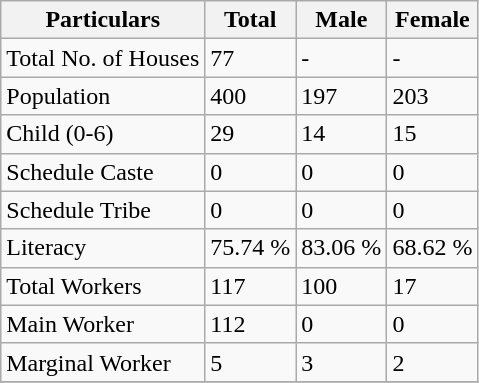<table class="wikitable sortable">
<tr>
<th>Particulars</th>
<th>Total</th>
<th>Male</th>
<th>Female</th>
</tr>
<tr>
<td>Total No. of Houses</td>
<td>77</td>
<td>-</td>
<td>-</td>
</tr>
<tr>
<td>Population</td>
<td>400</td>
<td>197</td>
<td>203</td>
</tr>
<tr>
<td>Child (0-6)</td>
<td>29</td>
<td>14</td>
<td>15</td>
</tr>
<tr>
<td>Schedule Caste</td>
<td>0</td>
<td>0</td>
<td>0</td>
</tr>
<tr>
<td>Schedule Tribe</td>
<td>0</td>
<td>0</td>
<td>0</td>
</tr>
<tr>
<td>Literacy</td>
<td>75.74 %</td>
<td>83.06 %</td>
<td>68.62 %</td>
</tr>
<tr>
<td>Total Workers</td>
<td>117</td>
<td>100</td>
<td>17</td>
</tr>
<tr>
<td>Main Worker</td>
<td>112</td>
<td>0</td>
<td>0</td>
</tr>
<tr>
<td>Marginal Worker</td>
<td>5</td>
<td>3</td>
<td>2</td>
</tr>
<tr>
</tr>
</table>
